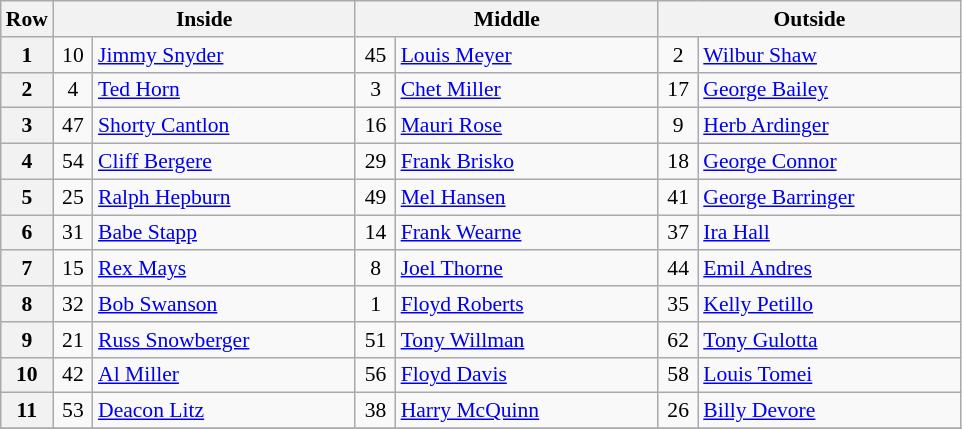<table class="wikitable" style="font-size: 90%;">
<tr>
<th>Row</th>
<th colspan=2 width="195">Inside</th>
<th colspan=2 width="195">Middle</th>
<th colspan=2 width="195">Outside</th>
</tr>
<tr>
<th>1</th>
<td align="center" width="20">10</td>
<td>  <a href='#'>Jimmy Snyder</a></td>
<td align="center" width="20">45</td>
<td>  <a href='#'>Louis Meyer</a> </td>
<td align="center" width="20">2</td>
<td> <a href='#'>Wilbur Shaw</a> </td>
</tr>
<tr>
<th>2</th>
<td align="center" width="20">4</td>
<td> <a href='#'>Ted Horn</a></td>
<td align="center" width="20">3</td>
<td> <a href='#'>Chet Miller</a></td>
<td align="center" width="20">17</td>
<td> <a href='#'>George Bailey</a></td>
</tr>
<tr>
<th>3</th>
<td align="center" width="20">47</td>
<td> <a href='#'>Shorty Cantlon</a></td>
<td align="center" width="20">16</td>
<td> <a href='#'>Mauri Rose</a></td>
<td align="center" width="20">9</td>
<td> <a href='#'>Herb Ardinger</a></td>
</tr>
<tr>
<th>4</th>
<td align="center" width="20">54</td>
<td> <a href='#'>Cliff Bergere</a></td>
<td align="center" width="20">29</td>
<td> <a href='#'>Frank Brisko</a></td>
<td align="center" width="20">18</td>
<td> <a href='#'>George Connor</a></td>
</tr>
<tr>
<th>5</th>
<td align="center" width="20">25</td>
<td> <a href='#'>Ralph Hepburn</a></td>
<td align="center" width="20">49</td>
<td> <a href='#'>Mel Hansen</a> </td>
<td align="center" width="20">41</td>
<td> <a href='#'>George Barringer</a></td>
</tr>
<tr>
<th>6</th>
<td align="center" width="20">31</td>
<td> <a href='#'>Babe Stapp</a></td>
<td align="center" width="20">14</td>
<td> <a href='#'>Frank Wearne</a></td>
<td align="center" width="20">37</td>
<td> <a href='#'>Ira Hall</a></td>
</tr>
<tr>
<th>7</th>
<td align="center" width="20">15</td>
<td> <a href='#'>Rex Mays</a></td>
<td align="center" width="20">8</td>
<td> <a href='#'>Joel Thorne</a></td>
<td align="center" width="20">44</td>
<td> <a href='#'>Emil Andres</a></td>
</tr>
<tr>
<th>8</th>
<td align="center" width="20">32</td>
<td> <a href='#'>Bob Swanson</a></td>
<td align="center" width="20">1</td>
<td> <a href='#'>Floyd Roberts</a> </td>
<td align="center" width="20">35</td>
<td> <a href='#'>Kelly Petillo</a> </td>
</tr>
<tr>
<th>9</th>
<td align="center" width="20">21</td>
<td> <a href='#'>Russ Snowberger</a></td>
<td align="center" width="20">51</td>
<td> <a href='#'>Tony Willman</a></td>
<td align="center" width="20">62</td>
<td> <a href='#'>Tony Gulotta</a></td>
</tr>
<tr>
<th>10</th>
<td align="center" width="20">42</td>
<td> <a href='#'>Al Miller</a></td>
<td align="center" width="20">56</td>
<td> <a href='#'>Floyd Davis</a></td>
<td align="center" width="20">58</td>
<td> <a href='#'>Louis Tomei</a></td>
</tr>
<tr>
<th>11</th>
<td align="center" width="20">53</td>
<td> <a href='#'>Deacon Litz</a></td>
<td align="center" width="20">38</td>
<td> <a href='#'>Harry McQuinn</a></td>
<td align="center" width="20">26</td>
<td> <a href='#'>Billy Devore</a></td>
</tr>
<tr>
</tr>
</table>
